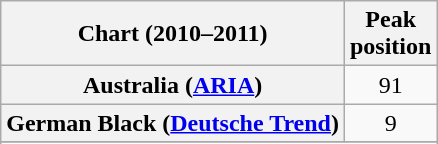<table class="wikitable sortable plainrowheaders">
<tr>
<th>Chart (2010–2011)</th>
<th>Peak<br>position</th>
</tr>
<tr>
<th scope="row">Australia (<a href='#'>ARIA</a>)</th>
<td style="text-align:center;">91</td>
</tr>
<tr>
<th scope="row">German Black (<a href='#'>Deutsche Trend</a>)</th>
<td style="text-align:center;">9</td>
</tr>
<tr>
</tr>
<tr>
</tr>
<tr>
</tr>
</table>
